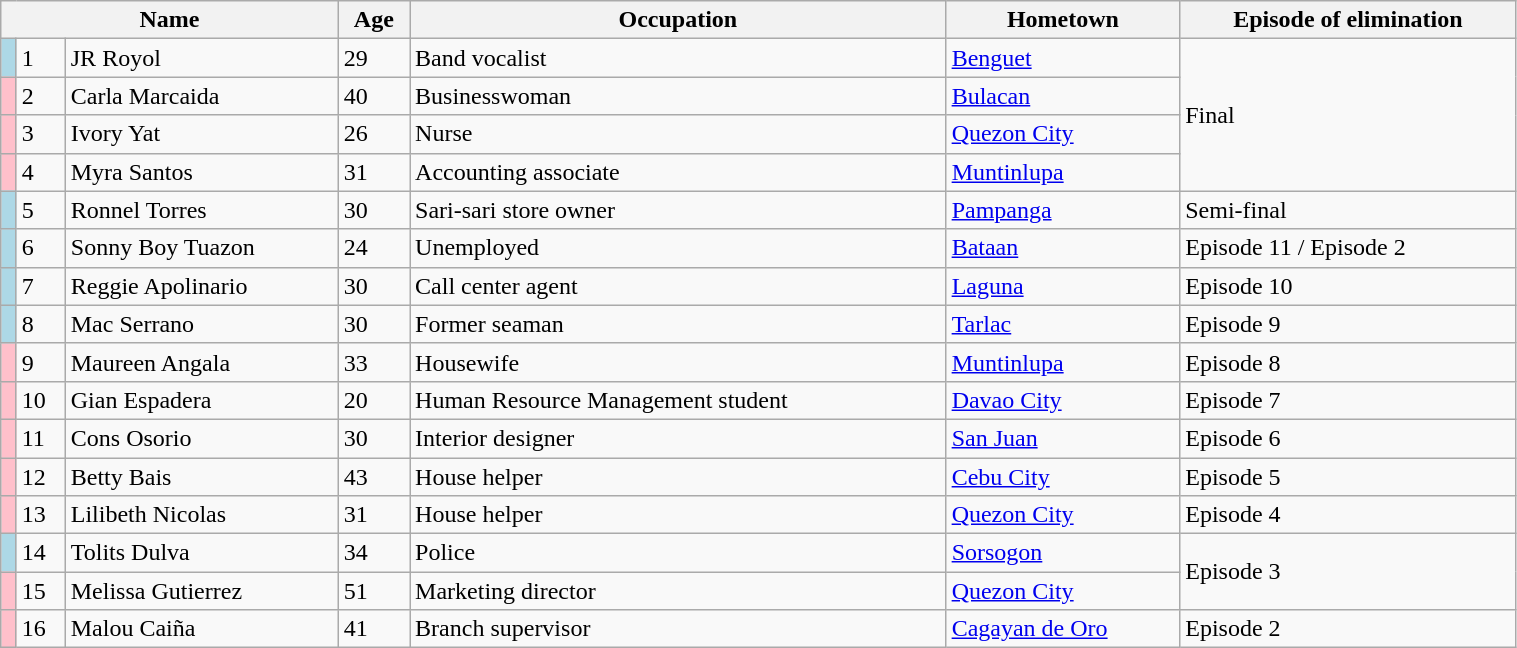<table class="wikitable" style="width:80%;">
<tr>
<th colspan="3">Name</th>
<th>Age</th>
<th>Occupation</th>
<th>Hometown</th>
<th>Episode of elimination</th>
</tr>
<tr>
<td bgcolor=#add8e6></td>
<td>1</td>
<td>JR Royol</td>
<td>29</td>
<td>Band vocalist</td>
<td><a href='#'>Benguet</a></td>
<td rowspan=4>Final</td>
</tr>
<tr>
<td bgcolor=#ffc0cb></td>
<td>2</td>
<td>Carla Marcaida</td>
<td>40</td>
<td>Businesswoman</td>
<td><a href='#'>Bulacan</a></td>
</tr>
<tr>
<td bgcolor=#ffc0cb></td>
<td>3</td>
<td>Ivory Yat</td>
<td>26</td>
<td>Nurse</td>
<td><a href='#'>Quezon City</a></td>
</tr>
<tr>
<td bgcolor=#ffc0cb></td>
<td>4</td>
<td>Myra Santos</td>
<td>31</td>
<td>Accounting associate</td>
<td><a href='#'>Muntinlupa</a></td>
</tr>
<tr>
<td bgcolor=#add8e6></td>
<td>5</td>
<td>Ronnel Torres</td>
<td>30</td>
<td>Sari-sari store owner</td>
<td><a href='#'>Pampanga</a></td>
<td>Semi-final</td>
</tr>
<tr>
<td bgcolor=#add8e6></td>
<td>6</td>
<td>Sonny Boy Tuazon</td>
<td>24</td>
<td>Unemployed</td>
<td><a href='#'>Bataan</a></td>
<td>Episode 11 / Episode 2</td>
</tr>
<tr>
<td bgcolor=#add8e6></td>
<td>7</td>
<td>Reggie Apolinario</td>
<td>30</td>
<td>Call center agent</td>
<td><a href='#'>Laguna</a></td>
<td>Episode 10</td>
</tr>
<tr>
<td bgcolor=#add8e6></td>
<td>8</td>
<td>Mac Serrano</td>
<td>30</td>
<td>Former seaman</td>
<td><a href='#'>Tarlac</a></td>
<td>Episode 9</td>
</tr>
<tr>
<td bgcolor=#ffc0cb></td>
<td>9</td>
<td>Maureen Angala</td>
<td>33</td>
<td>Housewife</td>
<td><a href='#'>Muntinlupa</a></td>
<td>Episode 8</td>
</tr>
<tr>
<td bgcolor=#ffc0cb></td>
<td>10</td>
<td>Gian Espadera</td>
<td>20</td>
<td>Human Resource Management student</td>
<td><a href='#'>Davao City</a></td>
<td>Episode 7</td>
</tr>
<tr>
<td bgcolor=#ffc0cb></td>
<td>11</td>
<td>Cons Osorio</td>
<td>30</td>
<td>Interior designer</td>
<td><a href='#'>San Juan</a></td>
<td>Episode 6</td>
</tr>
<tr>
<td bgcolor=#ffc0cb></td>
<td>12</td>
<td>Betty Bais</td>
<td>43</td>
<td>House helper</td>
<td><a href='#'>Cebu City</a></td>
<td>Episode 5</td>
</tr>
<tr>
<td bgcolor=#ffc0cb></td>
<td>13</td>
<td>Lilibeth Nicolas</td>
<td>31</td>
<td>House helper</td>
<td><a href='#'>Quezon City</a></td>
<td>Episode 4</td>
</tr>
<tr>
<td bgcolor=#add8e6></td>
<td>14</td>
<td>Tolits Dulva</td>
<td>34</td>
<td>Police</td>
<td><a href='#'>Sorsogon</a></td>
<td rowspan=2>Episode 3</td>
</tr>
<tr>
<td bgcolor=#ffc0cb></td>
<td>15</td>
<td>Melissa Gutierrez</td>
<td>51</td>
<td>Marketing director</td>
<td><a href='#'>Quezon City</a></td>
</tr>
<tr>
<td bgcolor=#ffc0cb></td>
<td>16</td>
<td>Malou Caiña</td>
<td>41</td>
<td>Branch supervisor</td>
<td><a href='#'>Cagayan de Oro</a></td>
<td>Episode 2</td>
</tr>
</table>
